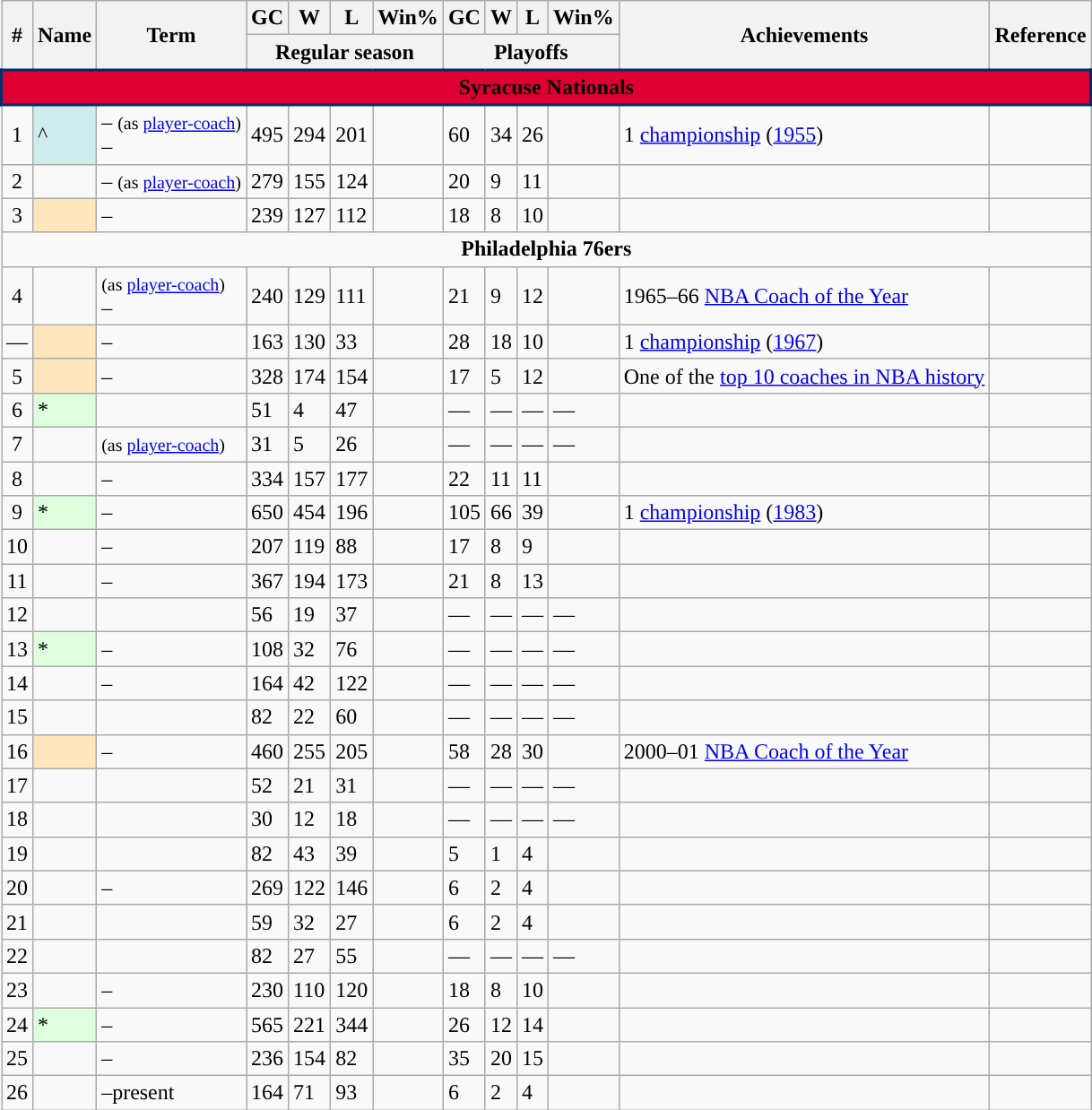<table class="wikitable sortable">
<tr>
<th rowspan="2">#</th>
<th rowspan="2">Name</th>
<th rowspan="2">Term</th>
<th>GC</th>
<th>W</th>
<th>L</th>
<th>Win%</th>
<th>GC</th>
<th>W</th>
<th>L</th>
<th>Win%</th>
<th rowspan="2" class=unsortable>Achievements</th>
<th rowspan="2" class=unsortable>Reference</th>
</tr>
<tr class="unsortable">
<th colspan="4">Regular season</th>
<th colspan="4">Playoffs</th>
</tr>
<tr>
<td align=center colspan="16" style="border:2px solid #002E6D; background-color:#DD0031;"><span><strong>Syracuse Nationals</strong></span></td>
</tr>
<tr>
<td align=center>1</td>
<td bgcolor="#CFECEC">^</td>
<td>– <small>(as <a href='#'>player-coach</a>)</small><br>–</td>
<td>495</td>
<td>294</td>
<td>201</td>
<td></td>
<td>60</td>
<td>34</td>
<td>26</td>
<td></td>
<td>1 <a href='#'>championship</a> (<a href='#'>1955</a>)</td>
<td align=center></td>
</tr>
<tr>
<td align=center>2</td>
<td></td>
<td>– <small>(as <a href='#'>player-coach</a>)</small></td>
<td>279</td>
<td>155</td>
<td>124</td>
<td></td>
<td>20</td>
<td>9</td>
<td>11</td>
<td></td>
<td></td>
<td align=center></td>
</tr>
<tr>
<td align=center>3</td>
<td bgcolor="#FFE6BD"></td>
<td>–</td>
<td>239</td>
<td>127</td>
<td>112</td>
<td></td>
<td>18</td>
<td>8</td>
<td>10</td>
<td></td>
<td></td>
<td align=center></td>
</tr>
<tr>
<td align=center colspan="16"><strong>Philadelphia 76ers</strong></td>
</tr>
<tr>
<td align=center>4</td>
<td></td>
<td> <small>(as <a href='#'>player-coach</a>)</small><br>–</td>
<td>240</td>
<td>129</td>
<td>111</td>
<td></td>
<td>21</td>
<td>9</td>
<td>12</td>
<td></td>
<td>1965–66 <a href='#'>NBA Coach of the Year</a></td>
<td align=center></td>
</tr>
<tr>
<td align=center>—</td>
<td bgcolor="#FFE6BD"></td>
<td>–</td>
<td>163</td>
<td>130</td>
<td>33</td>
<td></td>
<td>28</td>
<td>18</td>
<td>10</td>
<td></td>
<td>1 <a href='#'>championship</a> (<a href='#'>1967</a>)</td>
<td align=center></td>
</tr>
<tr>
<td align=center>5</td>
<td bgcolor="#FFE6BD"></td>
<td>–</td>
<td>328</td>
<td>174</td>
<td>154</td>
<td></td>
<td>17</td>
<td>5</td>
<td>12</td>
<td></td>
<td>One of the <a href='#'>top 10 coaches in NBA history</a></td>
<td align=center></td>
</tr>
<tr>
<td align=center>6</td>
<td bgcolor="#ddffdd">*</td>
<td></td>
<td>51</td>
<td>4</td>
<td>47</td>
<td></td>
<td>—</td>
<td>—</td>
<td>—</td>
<td>—</td>
<td></td>
<td align=center></td>
</tr>
<tr>
<td align=center>7</td>
<td></td>
<td> <small>(as <a href='#'>player-coach</a>)</small></td>
<td>31</td>
<td>5</td>
<td>26</td>
<td></td>
<td>—</td>
<td>—</td>
<td>—</td>
<td>—</td>
<td></td>
<td align=center></td>
</tr>
<tr>
<td align=center>8</td>
<td></td>
<td>–</td>
<td>334</td>
<td>157</td>
<td>177</td>
<td></td>
<td>22</td>
<td>11</td>
<td>11</td>
<td></td>
<td></td>
<td align=center></td>
</tr>
<tr>
<td align=center>9</td>
<td bgcolor="#ddffdd">*</td>
<td>–</td>
<td>650</td>
<td>454</td>
<td>196</td>
<td></td>
<td>105</td>
<td>66</td>
<td>39</td>
<td></td>
<td>1 <a href='#'>championship</a> (<a href='#'>1983</a>)</td>
<td align=center></td>
</tr>
<tr>
<td align=center>10</td>
<td></td>
<td>–</td>
<td>207</td>
<td>119</td>
<td>88</td>
<td></td>
<td>17</td>
<td>8</td>
<td>9</td>
<td></td>
<td></td>
<td align=center></td>
</tr>
<tr>
<td align=center>11</td>
<td></td>
<td>–</td>
<td>367</td>
<td>194</td>
<td>173</td>
<td></td>
<td>21</td>
<td>8</td>
<td>13</td>
<td></td>
<td></td>
<td align=center></td>
</tr>
<tr>
<td align=center>12</td>
<td></td>
<td></td>
<td>56</td>
<td>19</td>
<td>37</td>
<td></td>
<td>—</td>
<td>—</td>
<td>—</td>
<td>—</td>
<td></td>
<td align=center></td>
</tr>
<tr>
<td align=center>13</td>
<td bgcolor="#ddffdd">*</td>
<td>–</td>
<td>108</td>
<td>32</td>
<td>76</td>
<td></td>
<td>—</td>
<td>—</td>
<td>—</td>
<td>—</td>
<td></td>
<td align=center></td>
</tr>
<tr>
<td align=center>14</td>
<td></td>
<td>–</td>
<td>164</td>
<td>42</td>
<td>122</td>
<td></td>
<td>—</td>
<td>—</td>
<td>—</td>
<td>—</td>
<td></td>
<td align=center></td>
</tr>
<tr>
<td align=center>15</td>
<td></td>
<td></td>
<td>82</td>
<td>22</td>
<td>60</td>
<td></td>
<td>—</td>
<td>—</td>
<td>—</td>
<td>—</td>
<td></td>
<td align=center></td>
</tr>
<tr>
<td align=center>16</td>
<td bgcolor="#FFE6BD"></td>
<td>–</td>
<td>460</td>
<td>255</td>
<td>205</td>
<td></td>
<td>58</td>
<td>28</td>
<td>30</td>
<td></td>
<td>2000–01 <a href='#'>NBA Coach of the Year</a></td>
<td align=center></td>
</tr>
<tr>
<td align=center>17</td>
<td></td>
<td></td>
<td>52</td>
<td>21</td>
<td>31</td>
<td></td>
<td>—</td>
<td>—</td>
<td>—</td>
<td>—</td>
<td></td>
<td align=center></td>
</tr>
<tr>
<td align=center>18</td>
<td></td>
<td></td>
<td>30</td>
<td>12</td>
<td>18</td>
<td></td>
<td>—</td>
<td>—</td>
<td>—</td>
<td>—</td>
<td></td>
<td align=center></td>
</tr>
<tr>
<td align=center>19</td>
<td></td>
<td></td>
<td>82</td>
<td>43</td>
<td>39</td>
<td></td>
<td>5</td>
<td>1</td>
<td>4</td>
<td></td>
<td></td>
<td align=center></td>
</tr>
<tr>
<td align=center>20</td>
<td></td>
<td>–</td>
<td>269</td>
<td>122</td>
<td>146</td>
<td></td>
<td>6</td>
<td>2</td>
<td>4</td>
<td></td>
<td></td>
<td align=center></td>
</tr>
<tr>
<td align=center>21</td>
<td></td>
<td></td>
<td>59</td>
<td>32</td>
<td>27</td>
<td></td>
<td>6</td>
<td>2</td>
<td>4</td>
<td></td>
<td></td>
<td align=center></td>
</tr>
<tr>
<td align=center>22</td>
<td></td>
<td></td>
<td>82</td>
<td>27</td>
<td>55</td>
<td></td>
<td>—</td>
<td>—</td>
<td>—</td>
<td>—</td>
<td></td>
<td align=center></td>
</tr>
<tr>
<td align=center>23</td>
<td></td>
<td>–</td>
<td>230</td>
<td>110</td>
<td>120</td>
<td></td>
<td>18</td>
<td>8</td>
<td>10</td>
<td></td>
<td></td>
<td align=center></td>
</tr>
<tr>
<td align=center>24</td>
<td style="background-color:#ddffdd">*</td>
<td>–</td>
<td>565</td>
<td>221</td>
<td>344</td>
<td></td>
<td>26</td>
<td>12</td>
<td>14</td>
<td></td>
<td></td>
<td align=center></td>
</tr>
<tr>
<td align=center>25</td>
<td></td>
<td>–</td>
<td>236</td>
<td>154</td>
<td>82</td>
<td></td>
<td>35</td>
<td>20</td>
<td>15</td>
<td></td>
<td></td>
<td align=center></td>
</tr>
<tr>
<td align=center>26</td>
<td></td>
<td>–present</td>
<td>164</td>
<td>71</td>
<td>93</td>
<td></td>
<td>6</td>
<td>2</td>
<td>4</td>
<td></td>
<td></td>
<td align=center></td>
</tr>
</table>
